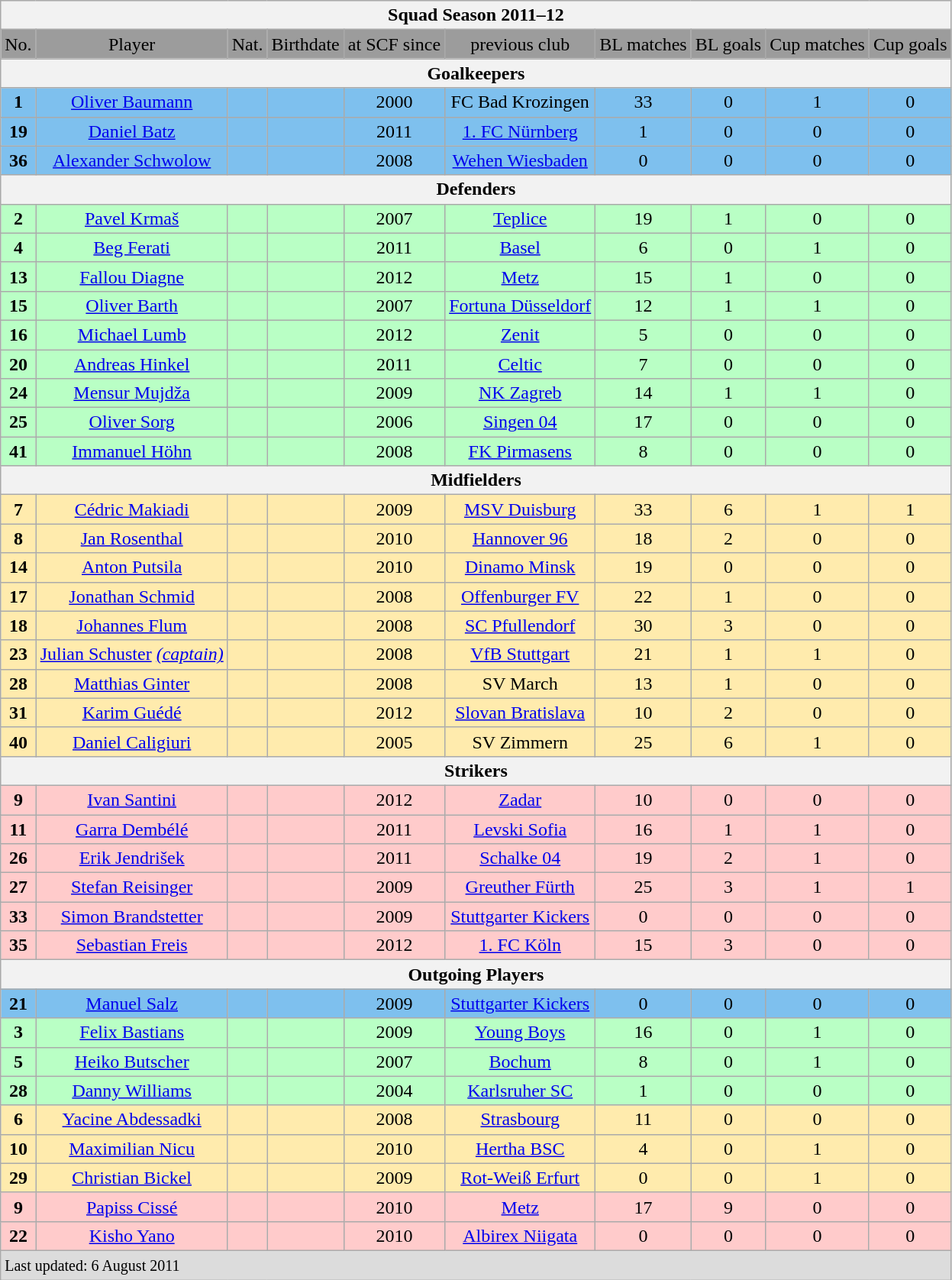<table class="wikitable">
<tr style="text-align:center; background:#dcdcdc;">
<th colspan="12">Squad Season 2011–12</th>
</tr>
<tr style="text-align:center; background:#9c9c9c;">
<td>No.</td>
<td>Player</td>
<td>Nat.</td>
<td>Birthdate</td>
<td>at SCF since</td>
<td>previous club</td>
<td>BL matches</td>
<td>BL goals</td>
<td>Cup matches</td>
<td>Cup goals</td>
</tr>
<tr style="text-align:center; background:#dcdcdc;">
<th colspan="10">Goalkeepers</th>
</tr>
<tr style="text-align:center; background:#7ec0ee;">
<td><strong>1</strong></td>
<td><a href='#'>Oliver Baumann</a></td>
<td></td>
<td></td>
<td>2000</td>
<td>FC Bad Krozingen</td>
<td>33</td>
<td>0</td>
<td>1</td>
<td>0</td>
</tr>
<tr style="text-align:center; background:#7ec0ee;">
<td><strong>19</strong></td>
<td><a href='#'>Daniel Batz</a></td>
<td></td>
<td></td>
<td>2011</td>
<td><a href='#'>1. FC Nürnberg</a></td>
<td>1</td>
<td>0</td>
<td>0</td>
<td>0</td>
</tr>
<tr style="text-align:center; background:#7ec0ee;">
<td><strong>36</strong></td>
<td><a href='#'>Alexander Schwolow</a></td>
<td></td>
<td></td>
<td>2008</td>
<td><a href='#'>Wehen Wiesbaden</a></td>
<td>0</td>
<td>0</td>
<td>0</td>
<td>0</td>
</tr>
<tr style="text-align:center; background:#dcdcdc;">
<th colspan="10">Defenders</th>
</tr>
<tr style="text-align:center; background:#b9ffc5;">
<td><strong>2</strong></td>
<td><a href='#'>Pavel Krmaš</a></td>
<td></td>
<td></td>
<td>2007</td>
<td><a href='#'>Teplice</a></td>
<td>19</td>
<td>1</td>
<td>0</td>
<td>0</td>
</tr>
<tr style="text-align:center; background:#b9ffc5;">
<td><strong>4</strong></td>
<td><a href='#'>Beg Ferati</a></td>
<td></td>
<td></td>
<td>2011</td>
<td><a href='#'>Basel</a></td>
<td>6</td>
<td>0</td>
<td>1</td>
<td>0</td>
</tr>
<tr style="text-align:center; background:#b9ffc5;">
<td><strong>13</strong></td>
<td><a href='#'>Fallou Diagne</a></td>
<td></td>
<td></td>
<td>2012</td>
<td><a href='#'>Metz</a></td>
<td>15</td>
<td>1</td>
<td>0</td>
<td>0</td>
</tr>
<tr style="text-align:center; background:#b9ffc5;">
<td><strong>15</strong></td>
<td><a href='#'>Oliver Barth</a></td>
<td></td>
<td></td>
<td>2007</td>
<td><a href='#'>Fortuna Düsseldorf</a></td>
<td>12</td>
<td>1</td>
<td>1</td>
<td>0</td>
</tr>
<tr style="text-align:center; background:#b9ffc5;">
<td><strong>16</strong></td>
<td><a href='#'>Michael Lumb</a></td>
<td></td>
<td></td>
<td>2012</td>
<td><a href='#'>Zenit</a></td>
<td>5</td>
<td>0</td>
<td>0</td>
<td>0</td>
</tr>
<tr style="text-align:center; background:#b9ffc5;">
<td><strong>20</strong></td>
<td><a href='#'>Andreas Hinkel</a></td>
<td></td>
<td></td>
<td>2011</td>
<td><a href='#'>Celtic</a></td>
<td>7</td>
<td>0</td>
<td>0</td>
<td>0</td>
</tr>
<tr style="text-align:center; background:#b9ffc5;">
<td><strong>24</strong></td>
<td><a href='#'>Mensur Mujdža</a></td>
<td></td>
<td></td>
<td>2009</td>
<td><a href='#'>NK Zagreb</a></td>
<td>14</td>
<td>1</td>
<td>1</td>
<td>0</td>
</tr>
<tr style="text-align:center; background:#b9ffc5;">
<td><strong>25</strong></td>
<td><a href='#'>Oliver Sorg</a></td>
<td></td>
<td></td>
<td>2006</td>
<td><a href='#'>Singen 04</a></td>
<td>17</td>
<td>0</td>
<td>0</td>
<td>0</td>
</tr>
<tr style="text-align:center; background:#b9ffc5;">
<td><strong>41</strong></td>
<td><a href='#'>Immanuel Höhn</a></td>
<td></td>
<td></td>
<td>2008</td>
<td><a href='#'>FK Pirmasens</a></td>
<td>8</td>
<td>0</td>
<td>0</td>
<td>0</td>
</tr>
<tr style="text-align:center; background:#dcdcdc;">
<th colspan="10">Midfielders</th>
</tr>
<tr style="text-align:center; background:#ffebad;">
<td><strong>7</strong></td>
<td><a href='#'>Cédric Makiadi</a></td>
<td></td>
<td></td>
<td>2009</td>
<td><a href='#'>MSV Duisburg</a></td>
<td>33</td>
<td>6</td>
<td>1</td>
<td>1</td>
</tr>
<tr style="text-align:center; background:#ffebad;">
<td><strong>8</strong></td>
<td><a href='#'>Jan Rosenthal</a></td>
<td></td>
<td></td>
<td>2010</td>
<td><a href='#'>Hannover 96</a></td>
<td>18</td>
<td>2</td>
<td>0</td>
<td>0</td>
</tr>
<tr style="text-align:center; background:#ffebad;">
<td><strong>14</strong></td>
<td><a href='#'>Anton Putsila</a></td>
<td></td>
<td></td>
<td>2010</td>
<td><a href='#'>Dinamo Minsk</a></td>
<td>19</td>
<td>0</td>
<td>0</td>
<td>0</td>
</tr>
<tr style="text-align:center; background:#ffebad;">
<td><strong>17</strong></td>
<td><a href='#'>Jonathan Schmid</a></td>
<td></td>
<td></td>
<td>2008</td>
<td><a href='#'>Offenburger FV</a></td>
<td>22</td>
<td>1</td>
<td>0</td>
<td>0</td>
</tr>
<tr style="text-align:center; background:#ffebad;">
<td><strong>18</strong></td>
<td><a href='#'>Johannes Flum</a></td>
<td></td>
<td></td>
<td>2008</td>
<td><a href='#'>SC Pfullendorf</a></td>
<td>30</td>
<td>3</td>
<td>0</td>
<td>0</td>
</tr>
<tr style="text-align:center; background:#ffebad;">
<td><strong>23</strong></td>
<td><a href='#'>Julian Schuster</a> <em><a href='#'>(captain)</a></em></td>
<td></td>
<td></td>
<td>2008</td>
<td><a href='#'>VfB Stuttgart</a></td>
<td>21</td>
<td>1</td>
<td>1</td>
<td>0</td>
</tr>
<tr style="text-align:center; background:#ffebad;">
<td><strong>28</strong></td>
<td><a href='#'>Matthias Ginter</a></td>
<td></td>
<td></td>
<td>2008</td>
<td>SV March</td>
<td>13</td>
<td>1</td>
<td>0</td>
<td>0</td>
</tr>
<tr style="text-align:center; background:#ffebad;">
<td><strong>31</strong></td>
<td><a href='#'>Karim Guédé</a></td>
<td></td>
<td></td>
<td>2012</td>
<td><a href='#'>Slovan Bratislava</a></td>
<td>10</td>
<td>2</td>
<td>0</td>
<td>0</td>
</tr>
<tr style="text-align:center; background:#ffebad;">
<td><strong>40</strong></td>
<td><a href='#'>Daniel Caligiuri</a></td>
<td></td>
<td></td>
<td>2005</td>
<td>SV Zimmern</td>
<td>25</td>
<td>6</td>
<td>1</td>
<td>0</td>
</tr>
<tr style="text-align:center; background:#dcdcdc;">
<th colspan="10">Strikers</th>
</tr>
<tr style="text-align:center; background:#ffcbcb;">
<td><strong>9</strong></td>
<td><a href='#'>Ivan Santini</a></td>
<td></td>
<td></td>
<td>2012</td>
<td><a href='#'>Zadar</a></td>
<td>10</td>
<td>0</td>
<td>0</td>
<td>0</td>
</tr>
<tr style="text-align:center; background:#ffcbcb;">
<td><strong>11</strong></td>
<td><a href='#'>Garra Dembélé</a></td>
<td></td>
<td></td>
<td>2011</td>
<td><a href='#'>Levski Sofia</a></td>
<td>16</td>
<td>1</td>
<td>1</td>
<td>0</td>
</tr>
<tr style="text-align:center; background:#ffcbcb;">
<td><strong>26</strong></td>
<td><a href='#'>Erik Jendrišek</a></td>
<td></td>
<td></td>
<td>2011</td>
<td><a href='#'>Schalke 04</a></td>
<td>19</td>
<td>2</td>
<td>1</td>
<td>0</td>
</tr>
<tr style="text-align:center; background:#ffcbcb;">
<td><strong>27</strong></td>
<td><a href='#'>Stefan Reisinger</a></td>
<td></td>
<td></td>
<td>2009</td>
<td><a href='#'>Greuther Fürth</a></td>
<td>25</td>
<td>3</td>
<td>1</td>
<td>1</td>
</tr>
<tr style="text-align:center; background:#ffcbcb;">
<td><strong>33</strong></td>
<td><a href='#'>Simon Brandstetter</a></td>
<td></td>
<td></td>
<td>2009</td>
<td><a href='#'>Stuttgarter Kickers</a></td>
<td>0</td>
<td>0</td>
<td>0</td>
<td>0</td>
</tr>
<tr style="text-align:center; background:#ffcbcb;">
<td><strong>35</strong></td>
<td><a href='#'>Sebastian Freis</a></td>
<td></td>
<td></td>
<td>2012</td>
<td><a href='#'>1. FC Köln</a></td>
<td>15</td>
<td>3</td>
<td>0</td>
<td>0</td>
</tr>
<tr style="text-align:center; background:#dcdcdc;">
<th colspan="10">Outgoing Players</th>
</tr>
<tr style="text-align:center; background:#7ec0ee;">
<td><strong>21</strong></td>
<td><a href='#'>Manuel Salz</a></td>
<td></td>
<td></td>
<td>2009</td>
<td><a href='#'>Stuttgarter Kickers</a></td>
<td>0</td>
<td>0</td>
<td>0</td>
<td>0</td>
</tr>
<tr style="text-align:center; background:#b9ffc5;">
<td><strong>3</strong></td>
<td><a href='#'>Felix Bastians</a></td>
<td></td>
<td></td>
<td>2009</td>
<td><a href='#'>Young Boys</a></td>
<td>16</td>
<td>0</td>
<td>1</td>
<td>0</td>
</tr>
<tr style="text-align:center; background:#b9ffc5;">
<td><strong>5</strong></td>
<td><a href='#'>Heiko Butscher</a></td>
<td></td>
<td></td>
<td>2007</td>
<td><a href='#'>Bochum</a></td>
<td>8</td>
<td>0</td>
<td>1</td>
<td>0</td>
</tr>
<tr style="text-align:center; background:#b9ffc5;">
<td><strong>28</strong></td>
<td><a href='#'>Danny Williams</a></td>
<td></td>
<td></td>
<td>2004</td>
<td><a href='#'>Karlsruher SC</a></td>
<td>1</td>
<td>0</td>
<td>0</td>
<td>0</td>
</tr>
<tr style="text-align:center; background:#ffebad;">
<td><strong>6</strong></td>
<td><a href='#'>Yacine Abdessadki</a></td>
<td></td>
<td></td>
<td>2008</td>
<td><a href='#'>Strasbourg</a></td>
<td>11</td>
<td>0</td>
<td>0</td>
<td>0</td>
</tr>
<tr style="text-align:center; background:#ffebad;">
<td><strong>10</strong></td>
<td><a href='#'>Maximilian Nicu</a></td>
<td></td>
<td></td>
<td>2010</td>
<td><a href='#'>Hertha BSC</a></td>
<td>4</td>
<td>0</td>
<td>1</td>
<td>0</td>
</tr>
<tr style="text-align:center; background:#ffebad;">
<td><strong>29</strong></td>
<td><a href='#'>Christian Bickel</a></td>
<td></td>
<td></td>
<td>2009</td>
<td><a href='#'>Rot-Weiß Erfurt</a></td>
<td>0</td>
<td>0</td>
<td>1</td>
<td>0</td>
</tr>
<tr style="text-align:center; background:#ffcbcb;">
<td><strong>9</strong></td>
<td><a href='#'>Papiss Cissé</a></td>
<td></td>
<td></td>
<td>2010</td>
<td><a href='#'>Metz</a></td>
<td>17</td>
<td>9</td>
<td>0</td>
<td>0</td>
</tr>
<tr style="text-align:center; background:#ffcbcb;">
<td><strong>22</strong></td>
<td><a href='#'>Kisho Yano</a></td>
<td></td>
<td></td>
<td>2010</td>
<td><a href='#'>Albirex Niigata</a></td>
<td>0</td>
<td>0</td>
<td>0</td>
<td>0</td>
</tr>
<tr style="text-align:left; background:#dcdcdc;">
<td colspan="10"><small>Last updated: 6 August 2011</small></td>
</tr>
</table>
